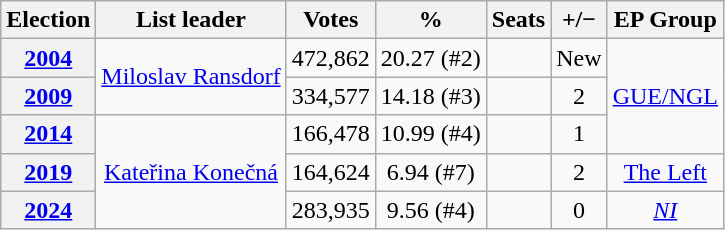<table class=wikitable style=text-align:center>
<tr>
<th>Election</th>
<th>List leader</th>
<th>Votes</th>
<th>%</th>
<th>Seats</th>
<th>+/−</th>
<th>EP Group</th>
</tr>
<tr>
<th><a href='#'>2004</a></th>
<td rowspan=2><a href='#'>Miloslav Ransdorf</a></td>
<td>472,862</td>
<td>20.27 (#2)</td>
<td></td>
<td>New</td>
<td rowspan=3><a href='#'>GUE/NGL</a></td>
</tr>
<tr>
<th><a href='#'>2009</a></th>
<td>334,577</td>
<td>14.18 (#3)</td>
<td></td>
<td> 2</td>
</tr>
<tr>
<th><a href='#'>2014</a></th>
<td rowspan=3><a href='#'>Kateřina Konečná</a></td>
<td>166,478</td>
<td>10.99 (#4)</td>
<td></td>
<td> 1</td>
</tr>
<tr>
<th><a href='#'>2019</a></th>
<td>164,624</td>
<td>6.94 (#7)</td>
<td></td>
<td> 2</td>
<td><a href='#'>The Left</a></td>
</tr>
<tr>
<th><a href='#'>2024</a></th>
<td>283,935</td>
<td>9.56 (#4)</td>
<td></td>
<td> 0</td>
<td><em><a href='#'>NI</a></em></td>
</tr>
</table>
